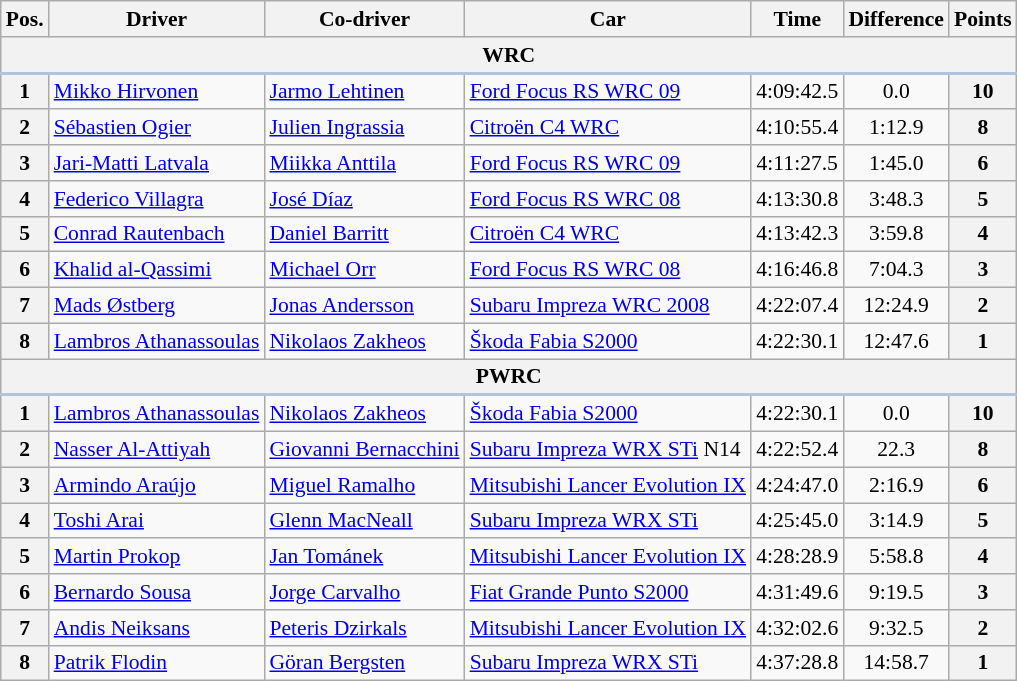<table class="wikitable" style="text-align: center; font-size: 90%; max-width: 950px;">
<tr>
<th>Pos.</th>
<th>Driver</th>
<th>Co-driver</th>
<th>Car</th>
<th>Time</th>
<th>Difference</th>
<th>Points</th>
</tr>
<tr>
<th colspan="7" style="border-bottom: 2px solid LightSteelBlue;">WRC</th>
</tr>
<tr>
<th>1</th>
<td align="left"> <a href='#'>Mikko Hirvonen</a></td>
<td align="left"> <a href='#'>Jarmo Lehtinen</a></td>
<td align="left"><a href='#'>Ford Focus RS WRC 09</a></td>
<td>4:09:42.5</td>
<td>0.0</td>
<th>10</th>
</tr>
<tr>
<th>2</th>
<td align="left"> <a href='#'>Sébastien Ogier</a></td>
<td align="left"> <a href='#'>Julien Ingrassia</a></td>
<td align="left"><a href='#'>Citroën C4 WRC</a></td>
<td>4:10:55.4</td>
<td>1:12.9</td>
<th>8</th>
</tr>
<tr>
<th>3</th>
<td align="left"> <a href='#'>Jari-Matti Latvala</a></td>
<td align="left"> <a href='#'>Miikka Anttila</a></td>
<td align="left"><a href='#'>Ford Focus RS WRC 09</a></td>
<td>4:11:27.5</td>
<td>1:45.0</td>
<th>6</th>
</tr>
<tr>
<th>4</th>
<td align="left"> <a href='#'>Federico Villagra</a></td>
<td align="left"> <a href='#'>José Díaz</a></td>
<td align="left"><a href='#'>Ford Focus RS WRC 08</a></td>
<td>4:13:30.8</td>
<td>3:48.3</td>
<th>5</th>
</tr>
<tr>
<th>5</th>
<td align="left"> <a href='#'>Conrad Rautenbach</a></td>
<td align="left"> <a href='#'>Daniel Barritt</a></td>
<td align="left"><a href='#'>Citroën C4 WRC</a></td>
<td>4:13:42.3</td>
<td>3:59.8</td>
<th>4</th>
</tr>
<tr>
<th>6</th>
<td align="left"> <a href='#'>Khalid al-Qassimi</a></td>
<td align="left"> <a href='#'>Michael Orr</a></td>
<td align="left"><a href='#'>Ford Focus RS WRC 08</a></td>
<td>4:16:46.8</td>
<td>7:04.3</td>
<th>3</th>
</tr>
<tr>
<th>7</th>
<td align="left"> <a href='#'>Mads Østberg</a></td>
<td align="left"> <a href='#'>Jonas Andersson</a></td>
<td align="left"><a href='#'>Subaru Impreza WRC 2008</a></td>
<td>4:22:07.4</td>
<td>12:24.9</td>
<th>2</th>
</tr>
<tr>
<th>8</th>
<td align="left"> <a href='#'>Lambros Athanassoulas</a></td>
<td align="left"> <a href='#'>Nikolaos Zakheos</a></td>
<td align="left"><a href='#'>Škoda Fabia S2000</a></td>
<td>4:22:30.1</td>
<td>12:47.6</td>
<th>1</th>
</tr>
<tr>
<th colspan="7" style="border-bottom: 2px solid LightSteelBlue;">PWRC</th>
</tr>
<tr>
<th>1</th>
<td align="left"> <a href='#'>Lambros Athanassoulas</a></td>
<td align="left"> <a href='#'>Nikolaos Zakheos</a></td>
<td align="left"><a href='#'>Škoda Fabia S2000</a></td>
<td>4:22:30.1</td>
<td>0.0</td>
<th>10</th>
</tr>
<tr>
<th>2</th>
<td align="left"> <a href='#'>Nasser Al-Attiyah</a></td>
<td align="left"> <a href='#'>Giovanni Bernacchini</a></td>
<td align="left"><a href='#'>Subaru Impreza WRX STi</a> N14</td>
<td>4:22:52.4</td>
<td>22.3</td>
<th>8</th>
</tr>
<tr>
<th>3</th>
<td align="left"> <a href='#'>Armindo Araújo</a></td>
<td align="left"> <a href='#'>Miguel Ramalho</a></td>
<td align="left"><a href='#'>Mitsubishi Lancer Evolution IX</a></td>
<td>4:24:47.0</td>
<td>2:16.9</td>
<th>6</th>
</tr>
<tr>
<th>4</th>
<td align="left"> <a href='#'>Toshi Arai</a></td>
<td align="left"> <a href='#'>Glenn MacNeall</a></td>
<td align="left"><a href='#'>Subaru Impreza WRX STi</a></td>
<td>4:25:45.0</td>
<td>3:14.9</td>
<th>5</th>
</tr>
<tr>
<th>5</th>
<td align="left"> <a href='#'>Martin Prokop</a></td>
<td align="left"> <a href='#'>Jan Tománek</a></td>
<td align="left"><a href='#'>Mitsubishi Lancer Evolution IX</a></td>
<td>4:28:28.9</td>
<td>5:58.8</td>
<th>4</th>
</tr>
<tr>
<th>6</th>
<td align="left"> <a href='#'>Bernardo Sousa</a></td>
<td align="left"> <a href='#'>Jorge Carvalho</a></td>
<td align="left"><a href='#'>Fiat Grande Punto S2000</a></td>
<td>4:31:49.6</td>
<td>9:19.5</td>
<th>3</th>
</tr>
<tr>
<th>7</th>
<td align="left"> <a href='#'>Andis Neiksans</a></td>
<td align="left"> <a href='#'>Peteris Dzirkals</a></td>
<td align="left"><a href='#'>Mitsubishi Lancer Evolution IX</a></td>
<td>4:32:02.6</td>
<td>9:32.5</td>
<th>2</th>
</tr>
<tr>
<th>8</th>
<td align="left"> <a href='#'>Patrik Flodin</a></td>
<td align="left"> <a href='#'>Göran Bergsten</a></td>
<td align="left"><a href='#'>Subaru Impreza WRX STi</a></td>
<td>4:37:28.8</td>
<td>14:58.7</td>
<th>1</th>
</tr>
</table>
